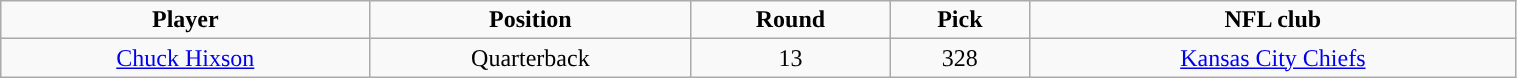<table class="wikitable" width="80%">
<tr align="center">
<td><strong>Player</strong></td>
<td><strong>Position</strong></td>
<td><strong>Round</strong></td>
<td><strong>Pick</strong></td>
<td><strong>NFL club</strong></td>
</tr>
<tr align="center" bgcolor="">
<td><a href='#'>Chuck Hixson</a></td>
<td>Quarterback</td>
<td>13</td>
<td>328</td>
<td><a href='#'>Kansas City Chiefs</a></td>
</tr>
</table>
